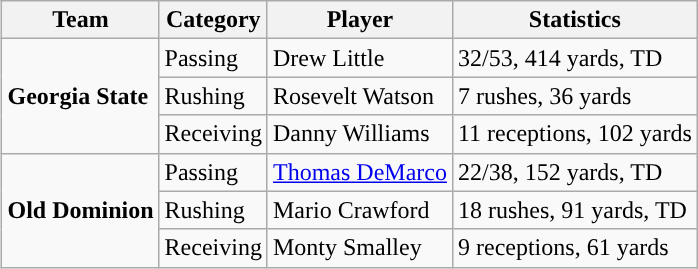<table class="wikitable" style="float: right;">
<tr>
<th>Team</th>
<th>Category</th>
<th>Player</th>
<th>Statistics</th>
</tr>
<tr>
<td rowspan=3><strong>Georgia State</strong></td>
<td>Passing</td>
<td>Drew Little</td>
<td>32/53, 414 yards, TD</td>
</tr>
<tr>
<td>Rushing</td>
<td>Rosevelt Watson</td>
<td>7 rushes, 36 yards</td>
</tr>
<tr>
<td>Receiving</td>
<td>Danny Williams</td>
<td>11 receptions, 102 yards</td>
</tr>
<tr>
<td rowspan=3><strong>Old Dominion</strong></td>
<td>Passing</td>
<td><a href='#'>Thomas DeMarco</a></td>
<td>22/38, 152 yards, TD</td>
</tr>
<tr>
<td>Rushing</td>
<td>Mario Crawford</td>
<td>18 rushes, 91 yards, TD</td>
</tr>
<tr>
<td>Receiving</td>
<td>Monty Smalley</td>
<td>9 receptions, 61 yards</td>
</tr>
</table>
